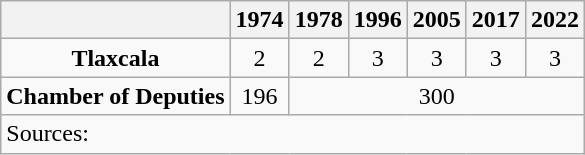<table class="wikitable" style="text-align: center">
<tr>
<th></th>
<th>1974</th>
<th>1978</th>
<th>1996</th>
<th>2005</th>
<th>2017</th>
<th>2022</th>
</tr>
<tr>
<td><strong>Tlaxcala</strong></td>
<td>2</td>
<td>2</td>
<td>3</td>
<td>3</td>
<td>3</td>
<td>3</td>
</tr>
<tr>
<td><strong>Chamber of Deputies</strong></td>
<td>196</td>
<td colspan=5>300</td>
</tr>
<tr>
<td colspan=7 style="text-align: left">Sources: </td>
</tr>
</table>
